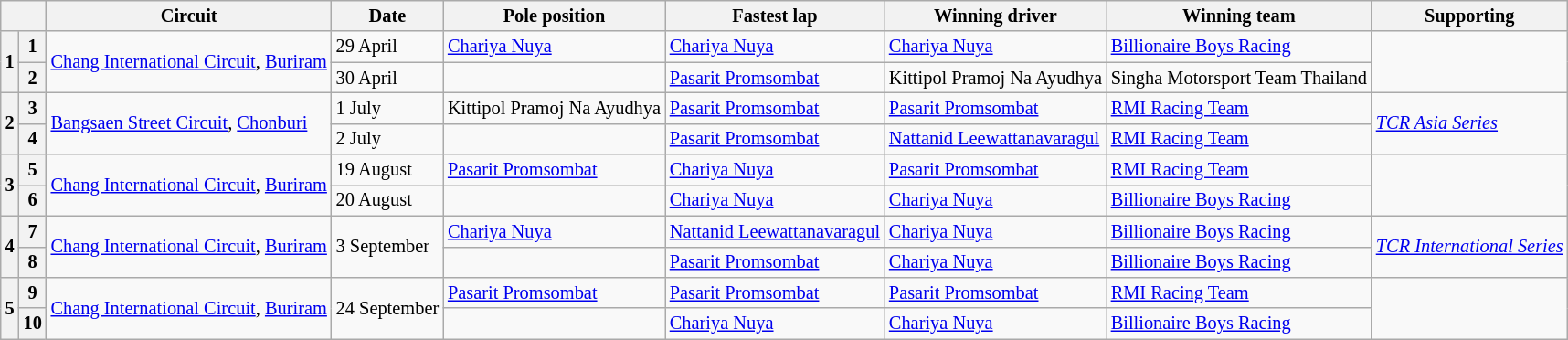<table class="wikitable" style="font-size: 85%;">
<tr>
<th colspan=2></th>
<th>Circuit</th>
<th>Date</th>
<th>Pole position</th>
<th>Fastest lap</th>
<th>Winning driver</th>
<th>Winning team</th>
<th>Supporting</th>
</tr>
<tr>
<th rowspan=2>1</th>
<th>1</th>
<td rowspan=2><a href='#'>Chang International Circuit</a>, <a href='#'>Buriram</a></td>
<td>29 April</td>
<td> <a href='#'>Chariya Nuya</a></td>
<td> <a href='#'>Chariya Nuya</a></td>
<td> <a href='#'>Chariya Nuya</a></td>
<td> <a href='#'>Billionaire Boys Racing</a></td>
<td rowspan=2></td>
</tr>
<tr>
<th>2</th>
<td>30 April</td>
<td></td>
<td> <a href='#'>Pasarit Promsombat</a></td>
<td> Kittipol Pramoj Na Ayudhya</td>
<td> Singha Motorsport Team Thailand</td>
</tr>
<tr>
<th rowspan=2>2</th>
<th>3</th>
<td rowspan=2><a href='#'>Bangsaen Street Circuit</a>, <a href='#'>Chonburi</a></td>
<td>1 July</td>
<td> Kittipol Pramoj Na Ayudhya</td>
<td> <a href='#'>Pasarit Promsombat</a></td>
<td> <a href='#'>Pasarit Promsombat</a></td>
<td> <a href='#'>RMI Racing Team</a></td>
<td rowspan=2><em><a href='#'>TCR Asia Series</a></em></td>
</tr>
<tr>
<th>4</th>
<td>2 July</td>
<td></td>
<td> <a href='#'>Pasarit Promsombat</a></td>
<td> <a href='#'>Nattanid Leewattanavaragul</a></td>
<td> <a href='#'>RMI Racing Team</a></td>
</tr>
<tr>
<th rowspan=2>3</th>
<th>5</th>
<td rowspan=2><a href='#'>Chang International Circuit</a>, <a href='#'>Buriram</a></td>
<td>19 August</td>
<td> <a href='#'>Pasarit Promsombat</a></td>
<td> <a href='#'>Chariya Nuya</a></td>
<td> <a href='#'>Pasarit Promsombat</a></td>
<td> <a href='#'>RMI Racing Team</a></td>
<td rowspan=2></td>
</tr>
<tr>
<th>6</th>
<td>20 August</td>
<td></td>
<td> <a href='#'>Chariya Nuya</a></td>
<td> <a href='#'>Chariya Nuya</a></td>
<td> <a href='#'>Billionaire Boys Racing</a></td>
</tr>
<tr>
<th rowspan=2>4</th>
<th>7</th>
<td rowspan=2><a href='#'>Chang International Circuit</a>, <a href='#'>Buriram</a></td>
<td rowspan=2>3 September</td>
<td> <a href='#'>Chariya Nuya</a></td>
<td> <a href='#'>Nattanid Leewattanavaragul</a></td>
<td> <a href='#'>Chariya Nuya</a></td>
<td> <a href='#'>Billionaire Boys Racing</a></td>
<td rowspan=2><em><a href='#'>TCR International Series</a></em></td>
</tr>
<tr>
<th>8</th>
<td></td>
<td> <a href='#'>Pasarit Promsombat</a></td>
<td> <a href='#'>Chariya Nuya</a></td>
<td> <a href='#'>Billionaire Boys Racing</a></td>
</tr>
<tr>
<th rowspan=2>5</th>
<th>9</th>
<td rowspan=2><a href='#'>Chang International Circuit</a>, <a href='#'>Buriram</a></td>
<td rowspan=2>24 September</td>
<td> <a href='#'>Pasarit Promsombat</a></td>
<td> <a href='#'>Pasarit Promsombat</a></td>
<td> <a href='#'>Pasarit Promsombat</a></td>
<td> <a href='#'>RMI Racing Team</a></td>
<td rowspan=2></td>
</tr>
<tr>
<th>10</th>
<td></td>
<td> <a href='#'>Chariya Nuya</a></td>
<td> <a href='#'>Chariya Nuya</a></td>
<td> <a href='#'>Billionaire Boys Racing</a></td>
</tr>
</table>
